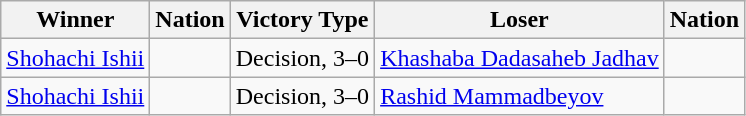<table class="wikitable sortable" style="text-align:left;">
<tr>
<th>Winner</th>
<th>Nation</th>
<th>Victory Type</th>
<th>Loser</th>
<th>Nation</th>
</tr>
<tr>
<td><a href='#'>Shohachi Ishii</a></td>
<td></td>
<td>Decision, 3–0</td>
<td><a href='#'>Khashaba Dadasaheb Jadhav</a></td>
<td></td>
</tr>
<tr>
<td><a href='#'>Shohachi Ishii</a></td>
<td></td>
<td>Decision, 3–0</td>
<td><a href='#'>Rashid Mammadbeyov</a></td>
<td></td>
</tr>
</table>
